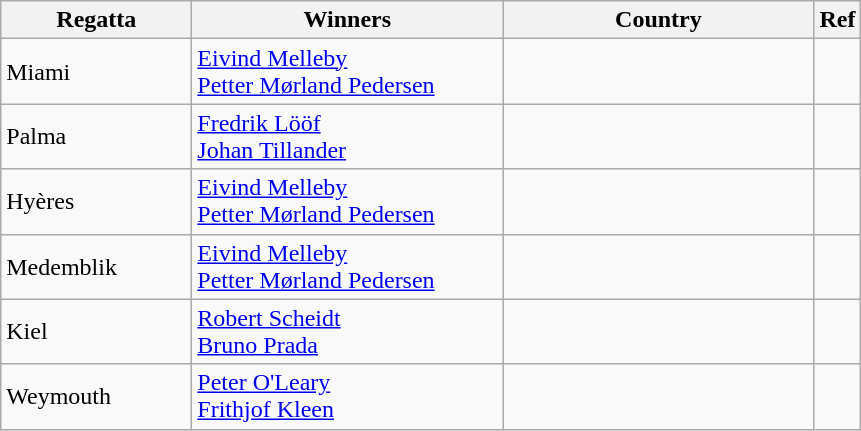<table class="wikitable">
<tr>
<th width=120>Regatta</th>
<th width=200px>Winners</th>
<th width=200px>Country</th>
<th>Ref</th>
</tr>
<tr>
<td>Miami</td>
<td><a href='#'>Eivind Melleby</a><br><a href='#'>Petter Mørland Pedersen</a></td>
<td></td>
<td></td>
</tr>
<tr>
<td>Palma</td>
<td><a href='#'>Fredrik Lööf</a><br><a href='#'>Johan Tillander</a></td>
<td></td>
<td></td>
</tr>
<tr>
<td>Hyères</td>
<td><a href='#'>Eivind Melleby</a><br><a href='#'>Petter Mørland Pedersen</a></td>
<td></td>
<td></td>
</tr>
<tr>
<td>Medemblik</td>
<td><a href='#'>Eivind Melleby</a><br><a href='#'>Petter Mørland Pedersen</a></td>
<td></td>
<td></td>
</tr>
<tr>
<td>Kiel</td>
<td><a href='#'>Robert Scheidt</a><br><a href='#'>Bruno Prada</a></td>
<td></td>
<td></td>
</tr>
<tr>
<td>Weymouth</td>
<td><a href='#'>Peter O'Leary</a><br><a href='#'>Frithjof Kleen</a></td>
<td></td>
<td></td>
</tr>
</table>
